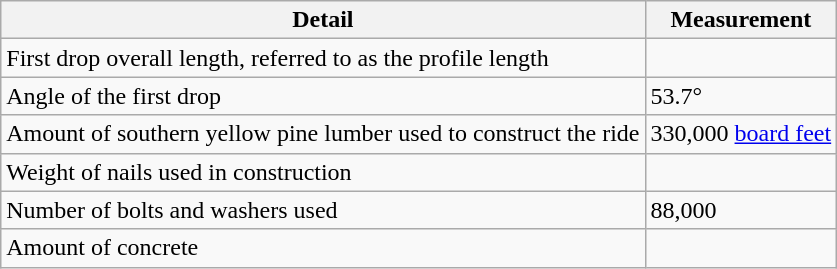<table class="wikitable plainrowheaders">
<tr>
<th>Detail</th>
<th>Measurement</th>
</tr>
<tr>
<td>First drop overall length, referred to as the profile length</td>
<td></td>
</tr>
<tr>
<td>Angle of the first drop</td>
<td>53.7°</td>
</tr>
<tr>
<td>Amount of southern yellow pine lumber used to construct the ride</td>
<td>330,000 <a href='#'>board feet</a></td>
</tr>
<tr>
<td>Weight of nails used in construction</td>
<td></td>
</tr>
<tr>
<td>Number of bolts and washers used</td>
<td>88,000</td>
</tr>
<tr>
<td>Amount of concrete</td>
<td></td>
</tr>
</table>
